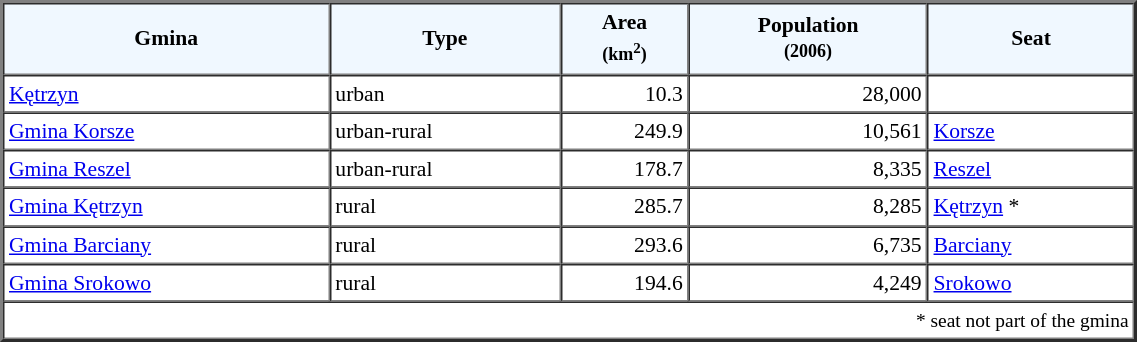<table width="60%" border="2" cellpadding="3" cellspacing="0" style="font-size:90%;line-height:120%;">
<tr bgcolor="F0F8FF">
<td style="text-align:center;"><strong>Gmina</strong></td>
<td style="text-align:center;"><strong>Type</strong></td>
<td style="text-align:center;"><strong>Area<br><small>(km<sup>2</sup>)</small></strong></td>
<td style="text-align:center;"><strong>Population<br><small>(2006)</small></strong></td>
<td style="text-align:center;"><strong>Seat</strong></td>
</tr>
<tr>
<td><a href='#'>Kętrzyn</a></td>
<td>urban</td>
<td style="text-align:right;">10.3</td>
<td style="text-align:right;">28,000</td>
<td> </td>
</tr>
<tr>
<td><a href='#'>Gmina Korsze</a></td>
<td>urban-rural</td>
<td style="text-align:right;">249.9</td>
<td style="text-align:right;">10,561</td>
<td><a href='#'>Korsze</a></td>
</tr>
<tr>
<td><a href='#'>Gmina Reszel</a></td>
<td>urban-rural</td>
<td style="text-align:right;">178.7</td>
<td style="text-align:right;">8,335</td>
<td><a href='#'>Reszel</a></td>
</tr>
<tr>
<td><a href='#'>Gmina Kętrzyn</a></td>
<td>rural</td>
<td style="text-align:right;">285.7</td>
<td style="text-align:right;">8,285</td>
<td><a href='#'>Kętrzyn</a> *</td>
</tr>
<tr>
<td><a href='#'>Gmina Barciany</a></td>
<td>rural</td>
<td style="text-align:right;">293.6</td>
<td style="text-align:right;">6,735</td>
<td><a href='#'>Barciany</a></td>
</tr>
<tr>
<td><a href='#'>Gmina Srokowo</a></td>
<td>rural</td>
<td style="text-align:right;">194.6</td>
<td style="text-align:right;">4,249</td>
<td><a href='#'>Srokowo</a></td>
</tr>
<tr>
<td colspan=5 style="text-align:right;font-size:90%">* seat not part of the gmina</td>
</tr>
<tr>
</tr>
</table>
